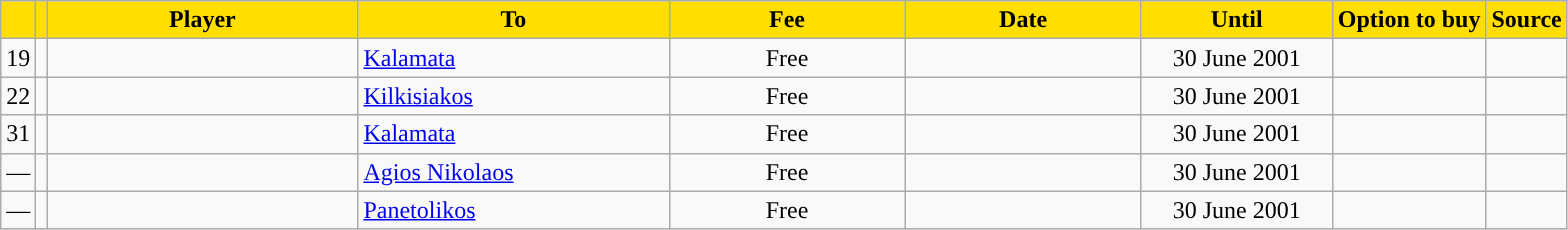<table class="wikitable sortable">
<tr>
<th style="background:#FFDE00"></th>
<th style="background:#FFDE00"></th>
<th width=200 style="background:#FFDE00">Player</th>
<th width=200 style="background:#FFDE00">To</th>
<th width=150 style="background:#FFDE00">Fee</th>
<th width=150 style="background:#FFDE00">Date</th>
<th width=120 style="background:#FFDE00">Until</th>
<th style="background:#FFDE00">Option to buy</th>
<th style="background:#FFDE00">Source</th>
</tr>
<tr>
<td align=center>19</td>
<td align=center></td>
<td></td>
<td> <a href='#'>Kalamata</a></td>
<td align=center>Free</td>
<td align=center></td>
<td align=center>30 June 2001</td>
<td align=center></td>
<td align=center></td>
</tr>
<tr>
<td align=center>22</td>
<td align=center></td>
<td></td>
<td> <a href='#'>Kilkisiakos</a></td>
<td align=center>Free</td>
<td align=center></td>
<td align=center>30 June 2001</td>
<td align=center></td>
<td align=center></td>
</tr>
<tr>
<td align=center>31</td>
<td align=center></td>
<td></td>
<td> <a href='#'>Kalamata</a></td>
<td align=center>Free</td>
<td align=center></td>
<td align=center>30 June 2001</td>
<td align=center></td>
<td align=center></td>
</tr>
<tr>
<td align=center>—</td>
<td align=center></td>
<td></td>
<td> <a href='#'>Agios Nikolaos</a></td>
<td align=center>Free</td>
<td align=center></td>
<td align=center>30 June 2001</td>
<td align=center></td>
<td align=center></td>
</tr>
<tr>
<td align=center>—</td>
<td align=center></td>
<td></td>
<td> <a href='#'>Panetolikos</a></td>
<td align=center>Free</td>
<td align=center></td>
<td align=center>30 June 2001</td>
<td align=center></td>
<td align=center></td>
</tr>
</table>
